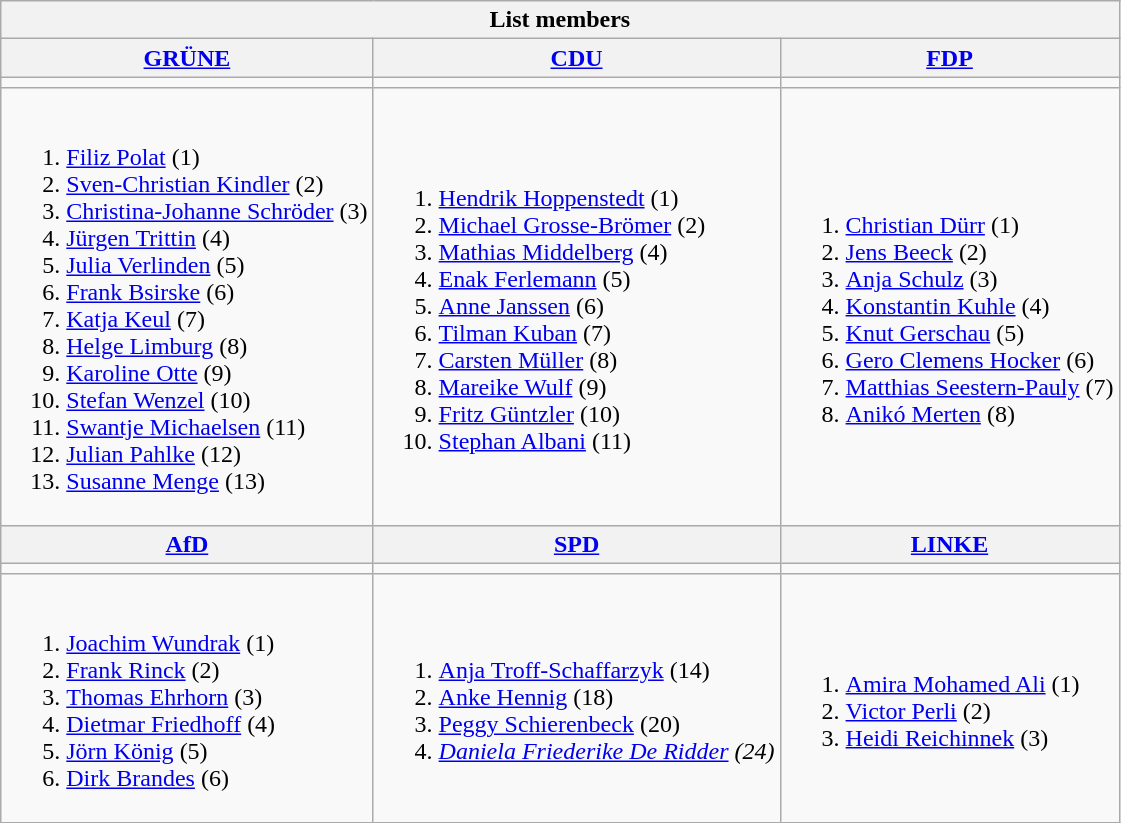<table class=wikitable>
<tr>
<th colspan=3>List members</th>
</tr>
<tr>
<th><a href='#'>GRÜNE</a></th>
<th><a href='#'>CDU</a></th>
<th><a href='#'>FDP</a></th>
</tr>
<tr>
<td bgcolor=></td>
<td bgcolor=></td>
<td bgcolor=></td>
</tr>
<tr>
<td><br><ol><li><a href='#'>Filiz Polat</a> (1)</li><li><a href='#'>Sven-Christian Kindler</a> (2)</li><li><a href='#'>Christina-Johanne Schröder</a> (3)</li><li><a href='#'>Jürgen Trittin</a> (4)</li><li><a href='#'>Julia Verlinden</a> (5)</li><li><a href='#'>Frank Bsirske</a> (6)</li><li><a href='#'>Katja Keul</a> (7)</li><li><a href='#'>Helge Limburg</a> (8)</li><li><a href='#'>Karoline Otte</a> (9)</li><li><a href='#'>Stefan Wenzel</a> (10)</li><li><a href='#'>Swantje Michaelsen</a> (11)</li><li><a href='#'>Julian Pahlke</a> (12)</li><li><a href='#'>Susanne Menge</a> (13)</li></ol></td>
<td><br><ol><li><a href='#'>Hendrik Hoppenstedt</a> (1)</li><li><a href='#'>Michael Grosse-Brömer</a> (2)</li><li><a href='#'>Mathias Middelberg</a> (4)</li><li><a href='#'>Enak Ferlemann</a> (5)</li><li><a href='#'>Anne Janssen</a> (6)</li><li><a href='#'>Tilman Kuban</a> (7)</li><li><a href='#'>Carsten Müller</a> (8)</li><li><a href='#'>Mareike Wulf</a> (9)</li><li><a href='#'>Fritz Güntzler</a> (10)</li><li><a href='#'>Stephan Albani</a> (11)</li></ol></td>
<td><br><ol><li><a href='#'>Christian Dürr</a> (1)</li><li><a href='#'>Jens Beeck</a> (2)</li><li><a href='#'>Anja Schulz</a> (3)</li><li><a href='#'>Konstantin Kuhle</a> (4)</li><li><a href='#'>Knut Gerschau</a> (5)</li><li><a href='#'>Gero Clemens Hocker</a> (6)</li><li><a href='#'>Matthias Seestern-Pauly</a> (7)</li><li><a href='#'>Anikó Merten</a> (8)</li></ol></td>
</tr>
<tr>
<th><a href='#'>AfD</a></th>
<th><a href='#'>SPD</a></th>
<th><a href='#'>LINKE</a></th>
</tr>
<tr>
<td bgcolor=></td>
<td bgcolor=></td>
<td bgcolor=></td>
</tr>
<tr>
<td><br><ol><li><a href='#'>Joachim Wundrak</a> (1)</li><li><a href='#'>Frank Rinck</a> (2)</li><li><a href='#'>Thomas Ehrhorn</a> (3)</li><li><a href='#'>Dietmar Friedhoff</a> (4)</li><li><a href='#'>Jörn König</a> (5)</li><li><a href='#'>Dirk Brandes</a> (6)</li></ol></td>
<td><br><ol><li><a href='#'>Anja Troff-Schaffarzyk</a> (14)</li><li><a href='#'>Anke Hennig</a> (18)</li><li><a href='#'>Peggy Schierenbeck</a> (20)</li><li><em><a href='#'>Daniela Friederike De Ridder</a> (24)</em></li></ol></td>
<td><br><ol><li><a href='#'>Amira Mohamed Ali</a> (1)</li><li><a href='#'>Victor Perli</a> (2)</li><li><a href='#'>Heidi Reichinnek</a> (3)</li></ol></td>
</tr>
</table>
